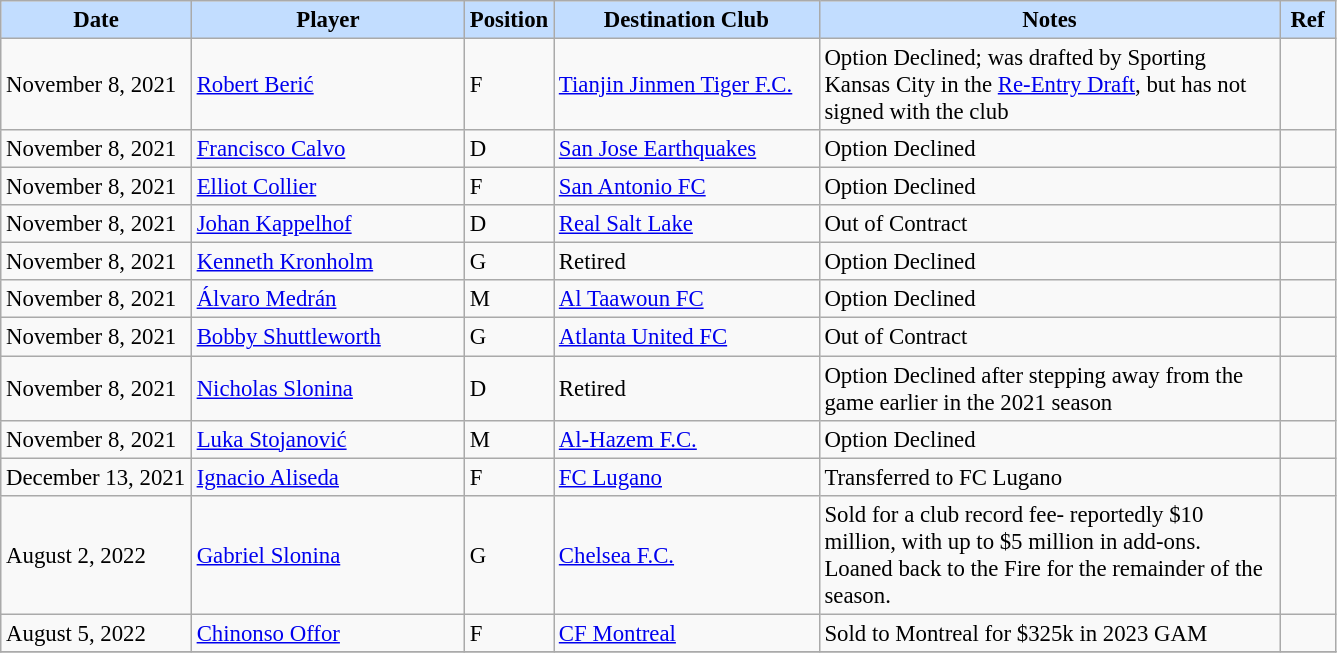<table class="wikitable" style="text-align:left; font-size:95%;">
<tr>
<th style="background:#c2ddff; width:120px;">Date</th>
<th style="background:#c2ddff; width:175px;">Player</th>
<th style="background:#c2ddff; width:50px;">Position</th>
<th style="background:#c2ddff; width:170px;">Destination Club</th>
<th style="background:#c2ddff; width:300px;">Notes</th>
<th style="background:#c2ddff; width:30px;">Ref</th>
</tr>
<tr>
<td>November 8, 2021</td>
<td> <a href='#'>Robert Berić</a></td>
<td>F</td>
<td> <a href='#'>Tianjin Jinmen Tiger F.C.</a></td>
<td>Option Declined; was drafted by Sporting Kansas City in the <a href='#'>Re-Entry Draft</a>, but has not signed with the club</td>
<td></td>
</tr>
<tr>
<td>November 8, 2021</td>
<td> <a href='#'>Francisco Calvo</a></td>
<td>D</td>
<td> <a href='#'>San Jose Earthquakes</a></td>
<td>Option Declined</td>
<td></td>
</tr>
<tr>
<td>November 8, 2021</td>
<td> <a href='#'>Elliot Collier</a></td>
<td>F</td>
<td> <a href='#'>San Antonio FC</a></td>
<td>Option Declined</td>
<td></td>
</tr>
<tr>
<td>November 8, 2021</td>
<td> <a href='#'>Johan Kappelhof</a></td>
<td>D</td>
<td> <a href='#'>Real Salt Lake</a></td>
<td>Out of Contract</td>
<td></td>
</tr>
<tr>
<td>November 8, 2021</td>
<td> <a href='#'>Kenneth Kronholm</a></td>
<td>G</td>
<td>Retired</td>
<td>Option Declined</td>
<td></td>
</tr>
<tr>
<td>November 8, 2021</td>
<td> <a href='#'>Álvaro Medrán</a></td>
<td>M</td>
<td> <a href='#'>Al Taawoun FC</a></td>
<td>Option Declined</td>
<td></td>
</tr>
<tr>
<td>November 8, 2021</td>
<td> <a href='#'>Bobby Shuttleworth</a></td>
<td>G</td>
<td> <a href='#'>Atlanta United FC</a></td>
<td>Out of Contract</td>
<td></td>
</tr>
<tr>
<td>November 8, 2021</td>
<td> <a href='#'>Nicholas Slonina</a></td>
<td>D</td>
<td>Retired</td>
<td>Option Declined after stepping away from the game earlier in the 2021 season</td>
<td></td>
</tr>
<tr>
<td>November 8, 2021</td>
<td> <a href='#'>Luka Stojanović</a></td>
<td>M</td>
<td> <a href='#'>Al-Hazem F.C.</a></td>
<td>Option Declined</td>
<td></td>
</tr>
<tr>
<td>December 13, 2021</td>
<td> <a href='#'>Ignacio Aliseda</a></td>
<td>F</td>
<td> <a href='#'>FC Lugano</a></td>
<td>Transferred to FC Lugano</td>
<td></td>
</tr>
<tr>
<td>August 2, 2022</td>
<td> <a href='#'>Gabriel Slonina</a></td>
<td>G</td>
<td> <a href='#'>Chelsea F.C.</a></td>
<td>Sold for a club record fee- reportedly $10 million, with up to $5 million in add-ons. Loaned back to the Fire for the remainder of the season.</td>
<td></td>
</tr>
<tr>
<td>August 5, 2022</td>
<td> <a href='#'>Chinonso Offor</a></td>
<td>F</td>
<td> <a href='#'>CF Montreal</a></td>
<td>Sold to Montreal for $325k in 2023 GAM</td>
<td></td>
</tr>
<tr>
</tr>
</table>
